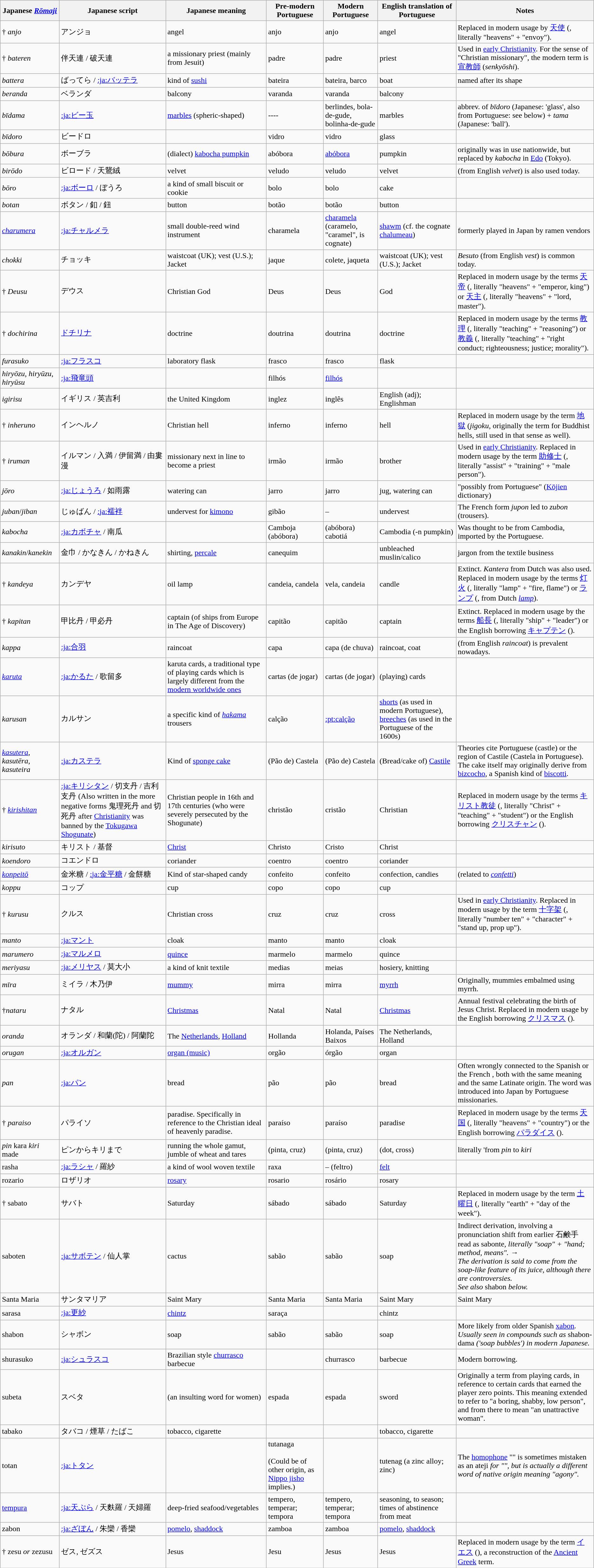<table class="wikitable">
<tr>
<th>Japanese <em><a href='#'>Rōmaji</a></em></th>
<th>Japanese script</th>
<th>Japanese meaning</th>
<th>Pre-modern Portuguese</th>
<th>Modern Portuguese</th>
<th>English translation of Portuguese</th>
<th>Notes</th>
</tr>
<tr>
<td>† <em>anjo</em></td>
<td>アンジョ</td>
<td>angel</td>
<td>anjo</td>
<td>anjo</td>
<td>angel</td>
<td>Replaced in modern usage by <a href='#'>天使</a> (, literally "heavens" + "envoy").</td>
</tr>
<tr>
<td>† <em>bateren</em></td>
<td>伴天連 / 破天連</td>
<td>a missionary priest (mainly from Jesuit)</td>
<td>padre</td>
<td>padre</td>
<td>priest</td>
<td>Used in <a href='#'>early Christianity</a>.  For the sense of "Christian missionary", the modern term is <a href='#'>宣教師</a> (<em>senkyōshi</em>).</td>
</tr>
<tr>
<td><em>battera</em></td>
<td>ばってら / <a href='#'>:ja:バッテラ</a></td>
<td>kind of <a href='#'>sushi</a></td>
<td>bateira</td>
<td>bateira, barco</td>
<td>boat</td>
<td>named after its shape</td>
</tr>
<tr>
<td><em>beranda</em></td>
<td>ベランダ</td>
<td>balcony</td>
<td>varanda</td>
<td>varanda</td>
<td>balcony</td>
<td></td>
</tr>
<tr>
<td><em>bīdama</em></td>
<td><a href='#'>:ja:ビー玉</a></td>
<td><a href='#'>marbles</a> (spheric-shaped)</td>
<td>----</td>
<td>berlindes, bola-de-gude, bolinha-de-gude</td>
<td>marbles</td>
<td>abbrev. of <em>bīdoro</em> (Japanese: 'glass', also from Portuguese: see below) + <em>tama</em> (Japanese: 'ball').</td>
</tr>
<tr>
<td><em>bīdoro</em></td>
<td>ビードロ</td>
<td></td>
<td>vidro</td>
<td>vidro</td>
<td>glass</td>
<td></td>
</tr>
<tr>
<td><em>bōbura</em></td>
<td>ボーブラ</td>
<td>(dialect) <a href='#'>kabocha pumpkin</a></td>
<td>abóbora</td>
<td><a href='#'>abóbora</a></td>
<td>pumpkin</td>
<td>originally was in use nationwide, but replaced by <em>kabocha</em> in <a href='#'>Edo</a> (Tokyo).</td>
</tr>
<tr>
<td><em>birōdo</em></td>
<td>ビロード / 天鵞絨</td>
<td>velvet</td>
<td>veludo</td>
<td>veludo</td>
<td>velvet</td>
<td> (from English <em>velvet</em>) is also used today.</td>
</tr>
<tr>
<td><em>bōro</em></td>
<td><a href='#'>:ja:ボーロ</a> / ぼうろ</td>
<td>a kind of small biscuit or cookie</td>
<td>bolo</td>
<td>bolo</td>
<td>cake</td>
<td></td>
</tr>
<tr>
<td><em>botan</em></td>
<td>ボタン / 釦 / 鈕</td>
<td>button</td>
<td>botão</td>
<td>botão</td>
<td>button</td>
<td></td>
</tr>
<tr>
<td><em><a href='#'>charumera</a></em></td>
<td><a href='#'>:ja:チャルメラ</a></td>
<td>small double-reed wind instrument</td>
<td>charamela</td>
<td><a href='#'>charamela</a> (caramelo, "caramel", is cognate)</td>
<td><a href='#'>shawm</a> (cf. the cognate <a href='#'>chalumeau</a>)</td>
<td>formerly played in Japan by ramen vendors</td>
</tr>
<tr>
<td><em>chokki</em></td>
<td>チョッキ</td>
<td>waistcoat (UK); vest (U.S.); Jacket</td>
<td>jaque</td>
<td>colete, jaqueta</td>
<td>waistcoat (UK); vest (U.S.); Jacket</td>
<td><em>Besuto</em> (from English <em>vest</em>) is common today.</td>
</tr>
<tr>
<td>† <em>Deusu</em></td>
<td>デウス</td>
<td>Christian God</td>
<td>Deus</td>
<td>Deus</td>
<td>God</td>
<td>Replaced in modern usage by the terms <a href='#'>天帝</a> (, literally "heavens" + "emperor, king") or <a href='#'>天主</a> (, literally "heavens" + "lord, master").</td>
</tr>
<tr>
<td>† <em>dochirina</em></td>
<td><a href='#'>ドチリナ</a></td>
<td>doctrine</td>
<td>doutrina</td>
<td>doutrina</td>
<td>doctrine</td>
<td>Replaced in modern usage by the terms <a href='#'>教理</a> (, literally "teaching" + "reasoning") or <a href='#'>教義</a> (, literally "teaching" + "right conduct; righteousness; justice; morality").</td>
</tr>
<tr>
<td><em>furasuko</em></td>
<td><a href='#'>:ja:フラスコ</a></td>
<td>laboratory flask</td>
<td>frasco</td>
<td>frasco</td>
<td>flask</td>
<td></td>
</tr>
<tr>
<td><em>hiryōzu</em>, <em>hiryūzu</em>, <em>hiryūsu</em></td>
<td><a href='#'>:ja:飛竜頭</a></td>
<td></td>
<td>filhós</td>
<td><a href='#'>filhós</a></td>
<td></td>
<td></td>
</tr>
<tr>
<td><em>igirisu</em></td>
<td>イギリス / 英吉利</td>
<td>the United Kingdom</td>
<td>inglez</td>
<td>inglês</td>
<td>English (adj); Englishman</td>
<td></td>
</tr>
<tr>
<td>† <em>inheruno</em></td>
<td>インヘルノ</td>
<td>Christian hell</td>
<td>inferno</td>
<td>inferno</td>
<td>hell</td>
<td>Replaced in modern usage by the term <a href='#'>地獄</a> (<em>jigoku</em>, originally the term for Buddhist hells, still used in that sense as well).</td>
</tr>
<tr>
<td>† <em>iruman</em></td>
<td>イルマン / 入満 / 伊留満 / 由婁漫</td>
<td>missionary next in line to become a priest</td>
<td>irmão</td>
<td>irmão</td>
<td>brother</td>
<td>Used in <a href='#'>early Christianity</a>.  Replaced in modern usage by the term <a href='#'>助修士</a> (, literally "assist" + "training" + "male person").</td>
</tr>
<tr>
<td><em>jōro</em></td>
<td><a href='#'>:ja:じょうろ</a> / 如雨露</td>
<td>watering can</td>
<td>jarro</td>
<td>jarro</td>
<td>jug, watering can</td>
<td>"possibly from Portuguese" (<a href='#'>Kōjien</a> dictionary)</td>
</tr>
<tr>
<td><em>juban</em>/<em>jiban</em></td>
<td>じゅばん / <a href='#'>:ja:襦袢</a></td>
<td>undervest for <a href='#'>kimono</a></td>
<td>gibão</td>
<td>–</td>
<td>undervest</td>
<td>The French form <em>jupon</em> led to <em>zubon</em> (trousers).</td>
</tr>
<tr>
<td><em>kabocha</em></td>
<td><a href='#'>:ja:カボチャ</a> / 南瓜</td>
<td></td>
<td>Camboja (abóbora)</td>
<td>(abóbora) cabotiá</td>
<td>Cambodia (-n pumpkin)</td>
<td>Was thought to be from Cambodia, imported by the Portuguese.</td>
</tr>
<tr>
<td><em>kanakin</em>/<em>kanekin</em></td>
<td>金巾 / かなきん / かねきん</td>
<td>shirting, <a href='#'>percale</a></td>
<td>canequim</td>
<td></td>
<td>unbleached muslin/calico</td>
<td>jargon from the textile business</td>
</tr>
<tr>
<td>† <em>kandeya</em></td>
<td>カンデヤ</td>
<td>oil lamp</td>
<td>candeia, candela</td>
<td>vela, candeia</td>
<td>candle</td>
<td>Extinct. <em>Kantera</em> from Dutch  was also used.  Replaced in modern usage by the terms <a href='#'>灯火</a> (, literally "lamp" + "fire, flame") or <a href='#'>ランプ</a> (, from Dutch <a href='#'><em>lamp</em></a>).</td>
</tr>
<tr>
<td>† <em>kapitan</em></td>
<td>甲比丹 / 甲必丹</td>
<td>captain (of ships from Europe in The Age of Discovery)</td>
<td>capitão</td>
<td>capitão</td>
<td>captain</td>
<td>Extinct. Replaced in modern usage by the terms <a href='#'>船長</a> (, literally "ship" + "leader") or the English borrowing <a href='#'>キャプテン</a> ().</td>
</tr>
<tr>
<td><em>kappa</em></td>
<td><a href='#'>:ja:合羽</a></td>
<td>raincoat</td>
<td>capa</td>
<td>capa (de chuva)</td>
<td>raincoat, coat</td>
<td> (from English <em>raincoat</em>) is prevalent nowadays.</td>
</tr>
<tr>
<td><em><a href='#'>karuta</a></em></td>
<td><a href='#'>:ja:かるた</a> / 歌留多</td>
<td>karuta cards, a traditional type of playing cards which is largely different from the <a href='#'>modern worldwide ones</a></td>
<td>cartas (de jogar)</td>
<td>cartas (de jogar)</td>
<td>(playing) cards</td>
<td></td>
</tr>
<tr>
<td><em>karusan</em></td>
<td>カルサン</td>
<td>a specific kind of <em><a href='#'>hakama</a></em> trousers</td>
<td>calção</td>
<td><a href='#'>:pt:calção</a></td>
<td><a href='#'>shorts</a> (as used in modern Portuguese), <a href='#'>breeches</a> (as used in the Portuguese of the 1600s)</td>
<td></td>
</tr>
<tr>
<td><em><a href='#'>kasutera</a></em>, <em>kasutēra</em>, <em>kasuteira</em></td>
<td><a href='#'>:ja:カステラ</a></td>
<td>Kind of <a href='#'>sponge cake</a></td>
<td>(Pão de) Castela</td>
<td>(Pão de) Castela</td>
<td>(Bread/cake of) <a href='#'>Castile</a></td>
<td>Theories cite Portuguese  (castle) or the region of Castile (Castela in Portuguese).  The cake itself may originally derive from <a href='#'>bizcocho</a>, a Spanish kind of <a href='#'>biscotti</a>.</td>
</tr>
<tr>
<td>† <em><a href='#'>kirishitan</a></em></td>
<td><a href='#'>:ja:キリシタン</a> / 切支丹 / 吉利支丹 (Also written in the more negative forms 鬼理死丹 and 切死丹 after <a href='#'>Christianity</a> was banned by the <a href='#'>Tokugawa Shogunate</a>)</td>
<td>Christian people in 16th and 17th centuries (who were severely persecuted by the Shogunate)</td>
<td>christão</td>
<td>cristão</td>
<td>Christian</td>
<td>Replaced in modern usage by the terms <a href='#'>キリスト教徒</a> (, literally "Christ" + "teaching" + "student") or the English borrowing <a href='#'>クリスチャン</a> ().</td>
</tr>
<tr>
<td><em>kirisuto</em></td>
<td>キリスト / 基督</td>
<td><a href='#'>Christ</a></td>
<td>Christo</td>
<td>Cristo</td>
<td>Christ</td>
<td></td>
</tr>
<tr>
<td><em>koendoro</em></td>
<td>コエンドロ</td>
<td>coriander</td>
<td>coentro</td>
<td>coentro</td>
<td>coriander</td>
<td></td>
</tr>
<tr>
<td><em><a href='#'>konpeitō</a></em></td>
<td>金米糖 / <a href='#'>:ja:金平糖</a> / 金餅糖</td>
<td>Kind of star-shaped candy</td>
<td>confeito</td>
<td>confeito</td>
<td>confection, candies</td>
<td>(related to <em><a href='#'>confetti</a></em>)</td>
</tr>
<tr>
<td><em>koppu</em></td>
<td>コップ</td>
<td>cup</td>
<td>copo</td>
<td>copo</td>
<td>cup</td>
<td></td>
</tr>
<tr>
<td>† <em>kurusu</em></td>
<td>クルス</td>
<td>Christian cross</td>
<td>cruz</td>
<td>cruz</td>
<td>cross</td>
<td>Used in <a href='#'>early Christianity</a>.  Replaced in modern usage by the term <a href='#'>十字架</a> (, literally "number ten" + "character" + "stand up, prop up").</td>
</tr>
<tr>
<td><em>manto</em></td>
<td><a href='#'>:ja:マント</a></td>
<td>cloak</td>
<td>manto</td>
<td>manto</td>
<td>cloak</td>
<td></td>
</tr>
<tr>
<td><em>marumero</em></td>
<td><a href='#'>:ja:マルメロ</a></td>
<td><a href='#'>quince</a></td>
<td>marmelo</td>
<td>marmelo</td>
<td>quince</td>
<td></td>
</tr>
<tr>
<td><em>meriyasu</em></td>
<td><a href='#'>:ja:メリヤス</a> / 莫大小</td>
<td>a kind of knit textile</td>
<td>medias</td>
<td>meias</td>
<td>hosiery, knitting</td>
<td></td>
</tr>
<tr>
<td><em>mīra</em></td>
<td>ミイラ / 木乃伊</td>
<td><a href='#'>mummy</a></td>
<td>mirra</td>
<td>mirra</td>
<td><a href='#'>myrrh</a></td>
<td>Originally, mummies embalmed using myrrh.</td>
</tr>
<tr>
<td>†<em>nataru</em></td>
<td>ナタル</td>
<td><a href='#'>Christmas</a></td>
<td>Natal</td>
<td>Natal</td>
<td><a href='#'>Christmas</a></td>
<td>Annual festival celebrating the birth of Jesus Christ.  Replaced in modern usage by the English borrowing <a href='#'>クリスマス</a> ().</td>
</tr>
<tr>
<td><em>oranda</em></td>
<td>オランダ / 和蘭(陀) / 阿蘭陀</td>
<td>The <a href='#'>Netherlands</a>, <a href='#'>Holland</a></td>
<td>Hollanda</td>
<td>Holanda, Países Baixos</td>
<td>The Netherlands, Holland</td>
<td></td>
</tr>
<tr>
<td><em>orugan</em></td>
<td><a href='#'>:ja:オルガン</a></td>
<td><a href='#'>organ (music)</a></td>
<td>orgão</td>
<td>órgão</td>
<td>organ</td>
<td></td>
</tr>
<tr>
<td><em>pan</em></td>
<td><a href='#'>:ja:パン</a></td>
<td>bread</td>
<td>pão</td>
<td>pão</td>
<td>bread</td>
<td>Often wrongly connected to the Spanish  or the French , both with the same meaning and the same Latinate origin. The word was introduced into Japan by Portuguese missionaries.</td>
</tr>
<tr>
<td>† <em>paraiso</em></td>
<td>パライソ</td>
<td>paradise. Specifically in reference to the Christian ideal of heavenly paradise.</td>
<td>paraíso</td>
<td>paraíso</td>
<td>paradise</td>
<td>Replaced in modern usage by the terms <a href='#'>天国</a> (, literally "heavens" + "country") or the English borrowing <a href='#'>パラダイス</a> ().</td>
</tr>
<tr>
<td><em>pin</em> kara <em>kiri</em> made</td>
<td>ピンからキリまで</td>
<td>running the whole gamut, jumble of wheat and tares</td>
<td>(pinta, cruz)</td>
<td>(pinta, cruz)</td>
<td>(dot, cross)</td>
<td>literally 'from <em>pin</em> to <em>kiri<strong></td>
</tr>
<tr>
<td></em>rasha<em></td>
<td><a href='#'>:ja:ラシャ</a> / 羅紗</td>
<td>a kind of wool woven textile</td>
<td>raxa</td>
<td>– (feltro)</td>
<td><a href='#'>felt</a></td>
<td></td>
</tr>
<tr>
<td></em>rozario<em></td>
<td>ロザリオ</td>
<td><a href='#'>rosary</a></td>
<td>rosario</td>
<td>rosário</td>
<td>rosary</td>
<td></td>
</tr>
<tr>
<td>† </em>sabato<em></td>
<td>サバト</td>
<td>Saturday</td>
<td>sábado</td>
<td>sábado</td>
<td>Saturday</td>
<td>Replaced in modern usage by the term <a href='#'>土曜日</a> (, literally "earth" + "day of the week").</td>
</tr>
<tr>
<td></em>saboten<em></td>
<td><a href='#'>:ja:サボテン</a> / 仙人掌</td>
<td>cactus</td>
<td>sabão</td>
<td>sabão</td>
<td>soap</td>
<td>Indirect derivation, involving a pronunciation shift from earlier 石鹸手 read as </em>sabonte<em>, literally "soap" + "hand; method, means".   → <br>The derivation is said to come from the soap-like feature of its juice, although there are controversies.<br> See also </em>shabon<em> below.</td>
</tr>
<tr>
<td></em>Santa Maria<em></td>
<td>サンタマリア</td>
<td>Saint Mary</td>
<td>Santa Maria</td>
<td>Santa Maria</td>
<td>Saint Mary</td>
<td>Saint Mary</td>
</tr>
<tr>
<td></em>sarasa<em></td>
<td><a href='#'>:ja:更紗</a></td>
<td><a href='#'>chintz</a></td>
<td>saraça</td>
<td></td>
<td>chintz</td>
<td></td>
</tr>
<tr>
<td></em>shabon<em></td>
<td>シャボン</td>
<td>soap</td>
<td>sabão</td>
<td>sabão</td>
<td>soap</td>
<td>More likely from older Spanish <a href='#'></em>xabon<em></a>.  Usually seen in compounds such as </em>shabon-dama<em> ('soap bubbles') in modern Japanese.</td>
</tr>
<tr>
<td></em>shurasuko<em></td>
<td><a href='#'>:ja:シュラスコ</a></td>
<td>Brazilian style <a href='#'>churrasco</a> barbecue</td>
<td></td>
<td>churrasco</td>
<td>barbecue</td>
<td>Modern borrowing.</td>
</tr>
<tr>
<td></em>subeta<em></td>
<td>スベタ</td>
<td>(an insulting word for women)</td>
<td>espada</td>
<td>espada</td>
<td>sword</td>
<td>Originally a term from playing cards, in reference to certain cards that earned the player zero points.  This meaning extended to refer to "a boring, shabby, low person", and from there to mean "an unattractive woman".</td>
</tr>
<tr>
<td></em>tabako<em></td>
<td>タバコ / 煙草 / たばこ</td>
<td>tobacco, cigarette</td>
<td></td>
<td></td>
<td>tobacco, cigarette</td>
<td></td>
</tr>
<tr>
<td></em>totan<em></td>
<td><a href='#'>:ja:トタン</a></td>
<td></td>
<td>tutanaga<br><br>(Could be of other origin, as <a href='#'>Nippo jisho</a> implies.)</td>
<td></td>
<td>tutenag (a zinc alloy; zinc)</td>
<td>The <a href='#'>homophone</a> "" is sometimes mistaken as an </em>ateji<em> for "", but is actually a different word of native origin meaning "agony".</td>
</tr>
<tr>
<td></em><a href='#'>tempura</a><em></td>
<td><a href='#'>:ja:天ぷら</a> / 天麩羅 / 天婦羅</td>
<td>deep-fried seafood/vegetables</td>
<td>tempero, temperar; tempora</td>
<td>tempero, temperar; tempora</td>
<td>seasoning, to season; times of abstinence from meat</td>
<td></td>
</tr>
<tr>
<td></em>zabon<em></td>
<td><a href='#'>:ja:ざぼん</a> / 朱欒 / 香欒</td>
<td><a href='#'>pomelo</a>, <a href='#'>shaddock</a></td>
<td>zamboa</td>
<td>zamboa</td>
<td><a href='#'>pomelo</a>, <a href='#'>shaddock</a></td>
<td></td>
</tr>
<tr>
<td>† </em>zesu<em> or </em>zezusu<em></td>
<td>ゼス, ゼズス</td>
<td>Jesus</td>
<td>Jesu</td>
<td>Jesus</td>
<td>Jesus</td>
<td>Replaced in modern usage by the term <a href='#'>イエス</a> (), a reconstruction of the <a href='#'>Ancient Greek</a> term.</td>
</tr>
</table>
